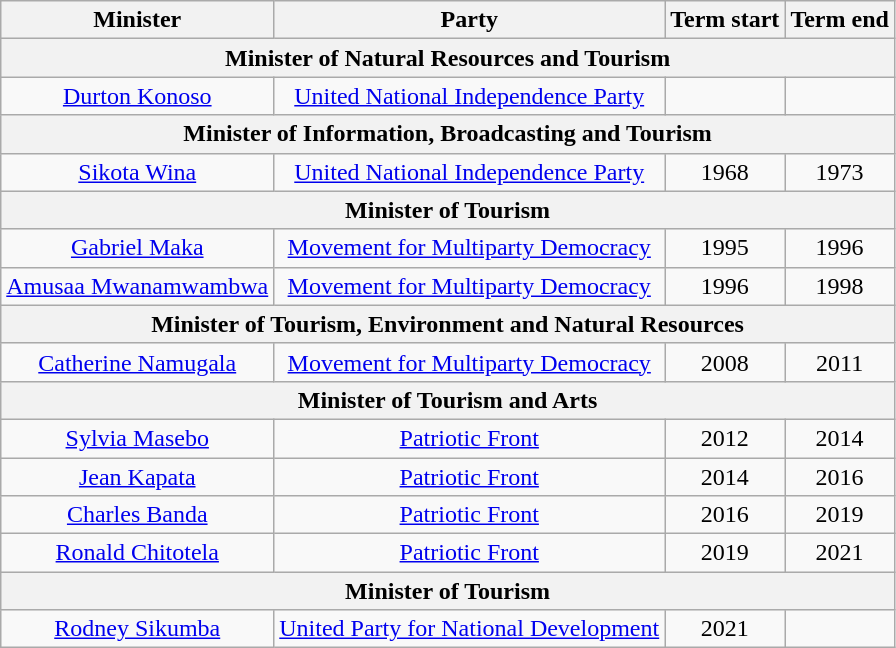<table class=wikitable style=text-align:center>
<tr>
<th>Minister</th>
<th>Party</th>
<th>Term start</th>
<th>Term end</th>
</tr>
<tr>
<th colspan=4>Minister of Natural Resources and Tourism</th>
</tr>
<tr>
<td><a href='#'>Durton Konoso</a></td>
<td><a href='#'>United National Independence Party</a></td>
<td></td>
<td></td>
</tr>
<tr>
<th colspan=4>Minister of Information, Broadcasting and Tourism</th>
</tr>
<tr>
<td><a href='#'>Sikota Wina</a></td>
<td><a href='#'>United National Independence Party</a></td>
<td>1968</td>
<td>1973</td>
</tr>
<tr>
<th colspan=4>Minister of Tourism</th>
</tr>
<tr>
<td><a href='#'>Gabriel Maka</a></td>
<td><a href='#'>Movement for Multiparty Democracy</a></td>
<td>1995</td>
<td>1996</td>
</tr>
<tr>
<td><a href='#'>Amusaa Mwanamwambwa</a></td>
<td><a href='#'>Movement for Multiparty Democracy</a></td>
<td>1996</td>
<td>1998</td>
</tr>
<tr>
<th colspan=4>Minister of Tourism, Environment and Natural Resources</th>
</tr>
<tr>
<td><a href='#'>Catherine Namugala</a></td>
<td><a href='#'>Movement for Multiparty Democracy</a></td>
<td>2008</td>
<td>2011</td>
</tr>
<tr>
<th colspan=4>Minister of Tourism and Arts</th>
</tr>
<tr>
<td><a href='#'>Sylvia Masebo</a></td>
<td><a href='#'>Patriotic Front</a></td>
<td>2012</td>
<td>2014</td>
</tr>
<tr>
<td><a href='#'>Jean Kapata</a></td>
<td><a href='#'>Patriotic Front</a></td>
<td>2014</td>
<td>2016</td>
</tr>
<tr>
<td><a href='#'>Charles Banda</a></td>
<td><a href='#'>Patriotic Front</a></td>
<td>2016</td>
<td>2019</td>
</tr>
<tr>
<td><a href='#'>Ronald Chitotela</a></td>
<td><a href='#'>Patriotic Front</a></td>
<td>2019</td>
<td>2021</td>
</tr>
<tr>
<th colspan=4>Minister of Tourism</th>
</tr>
<tr>
<td><a href='#'>Rodney Sikumba</a></td>
<td><a href='#'>United Party for National Development</a></td>
<td>2021</td>
<td></td>
</tr>
</table>
